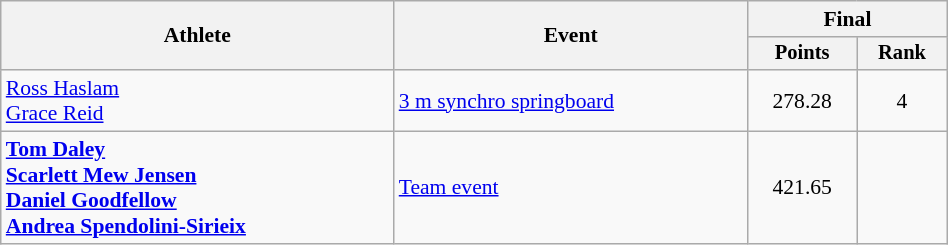<table class="wikitable" style="text-align:center; font-size:90%; width:50%;">
<tr>
<th rowspan=2>Athlete</th>
<th rowspan=2>Event</th>
<th colspan=2>Final</th>
</tr>
<tr style="font-size:95%">
<th>Points</th>
<th>Rank</th>
</tr>
<tr>
<td align=left><a href='#'>Ross Haslam</a><br><a href='#'>Grace Reid</a></td>
<td align=left><a href='#'>3 m synchro springboard</a></td>
<td>278.28</td>
<td>4</td>
</tr>
<tr>
<td align=left><strong><a href='#'>Tom Daley</a><br><a href='#'>Scarlett Mew Jensen</a><br><a href='#'>Daniel Goodfellow</a><br><a href='#'>Andrea Spendolini-Sirieix</a></strong></td>
<td align=left><a href='#'>Team event</a></td>
<td>421.65</td>
<td></td>
</tr>
</table>
